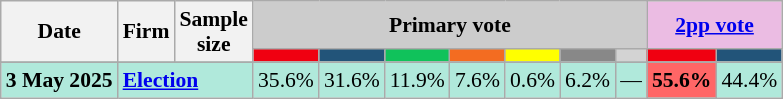<table class="nowrap wikitable tpl-blanktable" style=text-align:center;font-size:90%>
<tr>
<th rowspan=2>Date</th>
<th rowspan=2>Firm</th>
<th rowspan=2>Sample<br>size</th>
<th colspan=7 class=unsortable style=background:#ccc>Primary vote</th>
<th colspan=2 class=unsortable style=background:#ebbce3><a href='#'>2pp vote</a></th>
</tr>
<tr>
<th class="unsortable" style="background:#F00011"></th>
<th class="unsortable" style=background:#225479></th>
<th class=unsortable style=background:#10C25B></th>
<th class=unsortable style=background:#f36c21></th>
<th class=unsortable style=background:yellow></th>
<th class=unsortable style=background:#888888></th>
<th class=unsortable style=background:lightgray></th>
<th class="unsortable" style="background:#F00011"></th>
<th class="unsortable" style=background:#225479></th>
</tr>
<tr>
</tr>
<tr style=background:#b0e9db>
<td style=text-align:right data-sort-value=3-May-2025><strong>3 May 2025</strong></td>
<td colspan=2 style=text-align:left><strong><a href='#'>Election</a></strong></td>
<td>35.6%</td>
<td>31.6%</td>
<td>11.9%</td>
<td>7.6%</td>
<td>0.6%</td>
<td>6.2%</td>
<td>—</td>
<td style=background:#f66><strong>55.6%</strong></td>
<td>44.4%</td>
</tr>
</table>
